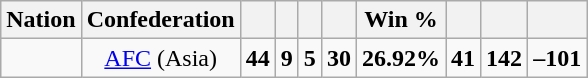<table class="wikitable" style="text-align: center;">
<tr>
<th>Nation</th>
<th>Confederation</th>
<th></th>
<th></th>
<th></th>
<th></th>
<th>Win %</th>
<th></th>
<th></th>
<th></th>
</tr>
<tr>
<td align=left></td>
<td><a href='#'>AFC</a> (Asia)</td>
<td><strong>44</strong></td>
<td><strong>9</strong></td>
<td><strong>5</strong></td>
<td><strong>30</strong></td>
<td><strong>26.92%</strong></td>
<td><strong>41</strong></td>
<td><strong>142</strong></td>
<td><strong>–101</strong></td>
</tr>
</table>
